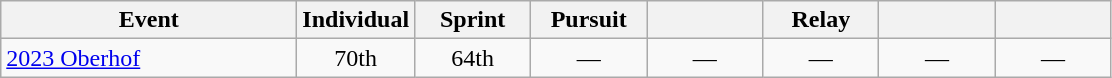<table class="wikitable" style="text-align: center;">
<tr ">
<th style="width:190px;">Event</th>
<th style="width:70px;">Individual</th>
<th style="width:70px;">Sprint</th>
<th style="width:70px;">Pursuit</th>
<th style="width:70px;"></th>
<th style="width:70px;">Relay</th>
<th style="width:70px;"></th>
<th style="width:70px;"></th>
</tr>
<tr>
<td align=left> <a href='#'>2023 Oberhof</a></td>
<td>70th</td>
<td>64th</td>
<td>—</td>
<td>—</td>
<td>—</td>
<td>—</td>
<td>—</td>
</tr>
</table>
